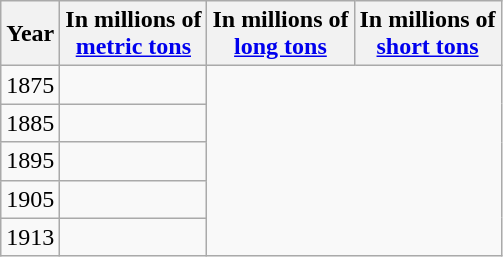<table class="wikitable" style="margin:0; text-align:left;">
<tr>
<th>Year</th>
<th>In millions of<br><a href='#'>metric tons</a></th>
<th>In millions of<br><a href='#'>long tons</a></th>
<th>In millions of<br><a href='#'>short tons</a></th>
</tr>
<tr>
<td>1875</td>
<td></td>
</tr>
<tr>
<td>1885</td>
<td></td>
</tr>
<tr>
<td>1895</td>
<td></td>
</tr>
<tr>
<td>1905</td>
<td></td>
</tr>
<tr>
<td>1913</td>
<td></td>
</tr>
</table>
